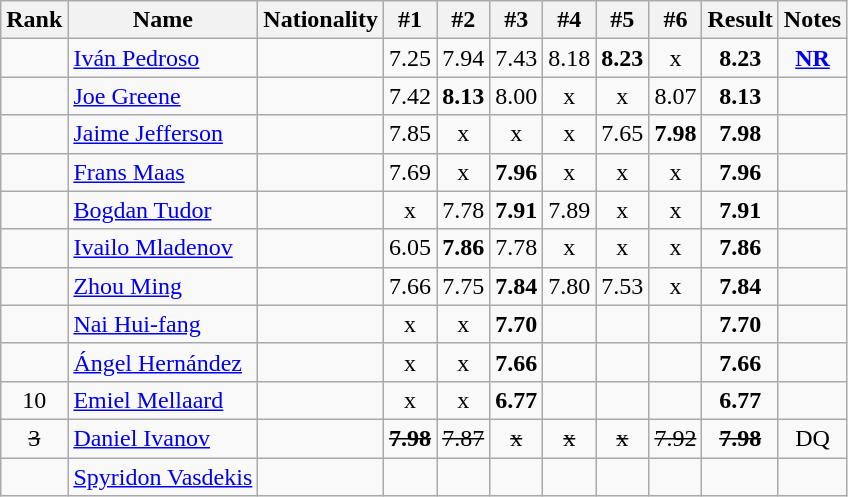<table class="wikitable sortable" style="text-align:center">
<tr>
<th>Rank</th>
<th>Name</th>
<th>Nationality</th>
<th>#1</th>
<th>#2</th>
<th>#3</th>
<th>#4</th>
<th>#5</th>
<th>#6</th>
<th>Result</th>
<th>Notes</th>
</tr>
<tr>
<td></td>
<td align="left"><a href='#'>Iván Pedroso</a></td>
<td align=left></td>
<td>7.25</td>
<td>7.94</td>
<td>7.43</td>
<td>8.18</td>
<td><strong>8.23</strong></td>
<td>x</td>
<td><strong>8.23</strong></td>
<td><strong><a href='#'>NR</a></strong></td>
</tr>
<tr>
<td></td>
<td align="left"><a href='#'>Joe Greene</a></td>
<td align=left></td>
<td>7.42</td>
<td><strong>8.13</strong></td>
<td>8.00</td>
<td>x</td>
<td>x</td>
<td>8.07</td>
<td><strong>8.13</strong></td>
<td></td>
</tr>
<tr>
<td></td>
<td align="left"><a href='#'>Jaime Jefferson</a></td>
<td align=left></td>
<td>7.85</td>
<td>x</td>
<td>x</td>
<td>x</td>
<td>7.65</td>
<td><strong>7.98</strong></td>
<td><strong>7.98</strong></td>
<td></td>
</tr>
<tr>
<td></td>
<td align="left"><a href='#'>Frans Maas</a></td>
<td align=left></td>
<td>7.69</td>
<td>x</td>
<td><strong>7.96</strong></td>
<td>x</td>
<td>x</td>
<td>x</td>
<td><strong>7.96</strong></td>
<td></td>
</tr>
<tr>
<td></td>
<td align="left"><a href='#'>Bogdan Tudor</a></td>
<td align=left></td>
<td>x</td>
<td>7.78</td>
<td><strong>7.91</strong></td>
<td>7.89</td>
<td>x</td>
<td>x</td>
<td><strong>7.91</strong></td>
<td></td>
</tr>
<tr>
<td></td>
<td align="left"><a href='#'>Ivailo Mladenov</a></td>
<td align=left></td>
<td>6.05</td>
<td><strong>7.86</strong></td>
<td>7.78</td>
<td>x</td>
<td>x</td>
<td>x</td>
<td><strong>7.86</strong></td>
<td></td>
</tr>
<tr>
<td></td>
<td align="left"><a href='#'>Zhou Ming</a></td>
<td align=left></td>
<td>7.66</td>
<td>7.75</td>
<td><strong>7.84</strong></td>
<td>7.80</td>
<td>7.53</td>
<td>x</td>
<td><strong>7.84</strong></td>
<td></td>
</tr>
<tr>
<td></td>
<td align="left"><a href='#'>Nai Hui-fang</a></td>
<td align=left></td>
<td>x</td>
<td>x</td>
<td><strong>7.70</strong></td>
<td></td>
<td></td>
<td></td>
<td><strong>7.70</strong></td>
<td></td>
</tr>
<tr>
<td></td>
<td align="left"><a href='#'>Ángel Hernández</a></td>
<td align=left></td>
<td>x</td>
<td>x</td>
<td><strong>7.66</strong></td>
<td></td>
<td></td>
<td></td>
<td><strong>7.66</strong></td>
<td></td>
</tr>
<tr>
<td>10</td>
<td align="left"><a href='#'>Emiel Mellaard</a></td>
<td align=left></td>
<td>x</td>
<td>x</td>
<td><strong>6.77</strong></td>
<td></td>
<td></td>
<td></td>
<td><strong>6.77</strong></td>
<td></td>
</tr>
<tr>
<td><s>3 </s></td>
<td align="left"><a href='#'>Daniel Ivanov</a></td>
<td align=left></td>
<td><s><strong>7.98</strong> </s></td>
<td><s>7.87 </s></td>
<td><s>x </s></td>
<td><s>x </s></td>
<td><s>x </s></td>
<td><s>7.92 </s></td>
<td><s><strong>7.98</strong> </s></td>
<td>DQ</td>
</tr>
<tr>
<td></td>
<td align="left"><a href='#'>Spyridon Vasdekis</a></td>
<td align=left></td>
<td></td>
<td></td>
<td></td>
<td></td>
<td></td>
<td></td>
<td><strong></strong></td>
<td></td>
</tr>
</table>
